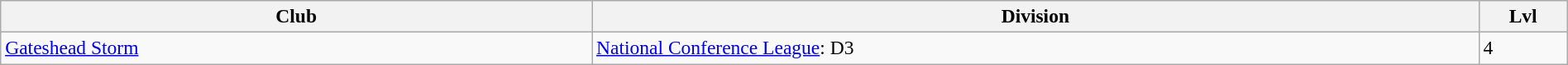<table class="wikitable sortable" width=100% style="font-size:98%">
<tr>
<th width=20%>Club</th>
<th width=30%>Division</th>
<th width=3%>Lvl</th>
</tr>
<tr>
<td><a href='#'>Gateshead Storm</a></td>
<td><a href='#'>National Conference League</a>: D3</td>
<td>4</td>
</tr>
</table>
